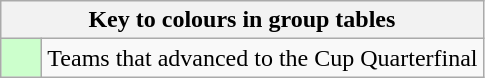<table class="wikitable" style="text-align: center;">
<tr>
<th colspan=2>Key to colours in group tables</th>
</tr>
<tr>
<td style="background:#cfc; width:20px;"></td>
<td align=left>Teams that advanced to the Cup Quarterfinal</td>
</tr>
</table>
